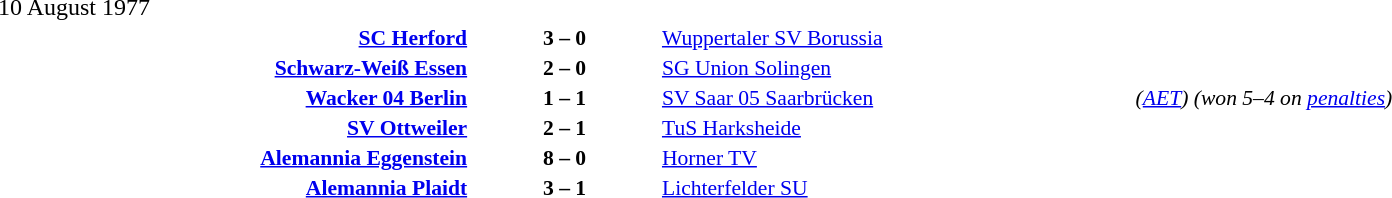<table width=100% cellspacing=1>
<tr>
<th width=25%></th>
<th width=10%></th>
<th width=25%></th>
<th></th>
</tr>
<tr>
<td>10 August 1977</td>
</tr>
<tr style=font-size:90%>
<td align=right><strong><a href='#'>SC Herford</a></strong></td>
<td align=center><strong>3 – 0</strong></td>
<td><a href='#'>Wuppertaler SV Borussia</a></td>
</tr>
<tr style=font-size:90%>
<td align=right><strong><a href='#'>Schwarz-Weiß Essen</a></strong></td>
<td align=center><strong>2 – 0</strong></td>
<td><a href='#'>SG Union Solingen</a></td>
</tr>
<tr style=font-size:90%>
<td align=right><strong><a href='#'>Wacker 04 Berlin</a></strong></td>
<td align=center><strong>1 – 1</strong></td>
<td><a href='#'>SV Saar 05 Saarbrücken</a></td>
<td><em>(<a href='#'>AET</a>) (won 5–4 on <a href='#'>penalties</a>)</em></td>
</tr>
<tr style=font-size:90%>
<td align=right><strong><a href='#'>SV Ottweiler</a></strong></td>
<td align=center><strong>2 – 1</strong></td>
<td><a href='#'>TuS Harksheide</a></td>
</tr>
<tr style=font-size:90%>
<td align=right><strong><a href='#'>Alemannia Eggenstein</a></strong></td>
<td align=center><strong>8 – 0</strong></td>
<td><a href='#'>Horner TV</a></td>
</tr>
<tr style=font-size:90%>
<td align=right><strong><a href='#'>Alemannia Plaidt</a></strong></td>
<td align=center><strong>3 – 1</strong></td>
<td><a href='#'>Lichterfelder SU</a></td>
</tr>
</table>
